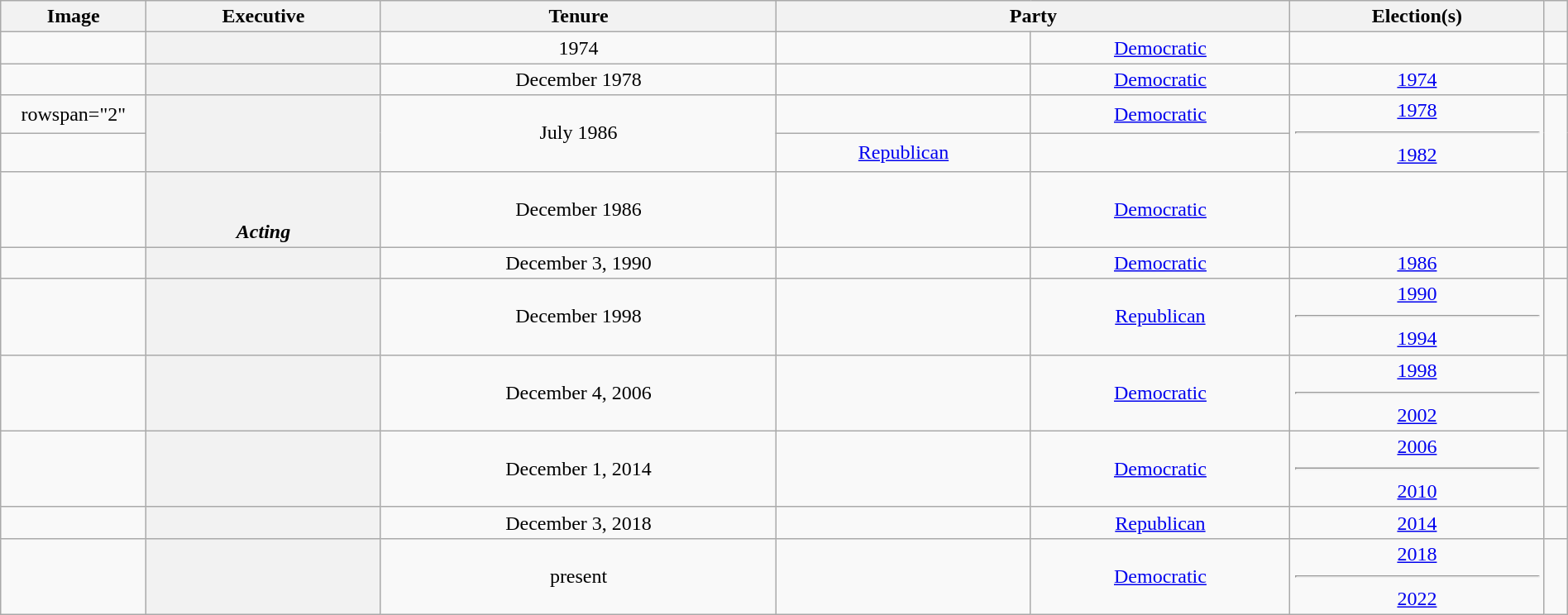<table class="wikitable sortable plainrowheaders" style="width: 100%; text-align: center;">
<tr>
<th scope="col" class="unsortable" style="width: 110px;">Image</th>
<th scope="col">Executive</th>
<th scope="col">Tenure</th>
<th scope="col" colspan="2">Party</th>
<th scope="col" class="unsortable">Election(s)</th>
<th scope="col" class="unsortable"></th>
</tr>
<tr>
<td></td>
<th scope="row" style="text-align: center;"><br></th>
<td> 1974</td>
<td></td>
<td><a href='#'>Democratic</a></td>
<td></td>
<td></td>
</tr>
<tr>
<td></td>
<th scope="row" style="text-align: center;"><br></th>
<td> December 1978</td>
<td></td>
<td><a href='#'>Democratic</a></td>
<td><a href='#'>1974</a></td>
<td></td>
</tr>
<tr>
<td>rowspan="2"  </td>
<th scope="row" rowspan="2" style="text-align: center;"><br></th>
<td rowspan="2"> July 1986</td>
<td></td>
<td><a href='#'>Democratic</a></td>
<td rowspan="2"><a href='#'>1978</a><hr><a href='#'>1982</a></td>
<td rowspan="2"></td>
</tr>
<tr>
<td></td>
<td><a href='#'>Republican</a></td>
</tr>
<tr>
<td></td>
<th scope="row" style="text-align: center;"><br><br><em>Acting</em></th>
<td> December 1986</td>
<td></td>
<td><a href='#'>Democratic</a></td>
<td></td>
<td></td>
</tr>
<tr>
<td></td>
<th scope="row" style="text-align: center;"><br></th>
<td> December 3, 1990</td>
<td></td>
<td><a href='#'>Democratic</a></td>
<td><a href='#'>1986</a></td>
<td></td>
</tr>
<tr>
<td></td>
<th scope="row" style="text-align: center;"><br></th>
<td> December 1998</td>
<td></td>
<td><a href='#'>Republican</a></td>
<td><a href='#'>1990</a><hr><a href='#'>1994</a></td>
<td></td>
</tr>
<tr>
<td></td>
<th scope="row" style="text-align: center;"><br></th>
<td> December 4, 2006</td>
<td></td>
<td><a href='#'>Democratic</a></td>
<td><a href='#'>1998</a><hr><a href='#'>2002</a></td>
<td></td>
</tr>
<tr>
<td></td>
<th scope="row" style="text-align: center;"><br></th>
<td> December 1, 2014</td>
<td></td>
<td><a href='#'>Democratic</a></td>
<td><a href='#'>2006</a><hr><a href='#'>2010</a></td>
<td></td>
</tr>
<tr>
<td></td>
<th scope="row" style="text-align: center;"><br></th>
<td> December 3, 2018</td>
<td></td>
<td><a href='#'>Republican</a></td>
<td><a href='#'>2014</a></td>
<td></td>
</tr>
<tr>
<td></td>
<th scope="row" style="text-align: center;"><br></th>
<td> present</td>
<td></td>
<td><a href='#'>Democratic</a></td>
<td><a href='#'>2018</a><hr><a href='#'>2022</a></td>
<td></td>
</tr>
</table>
